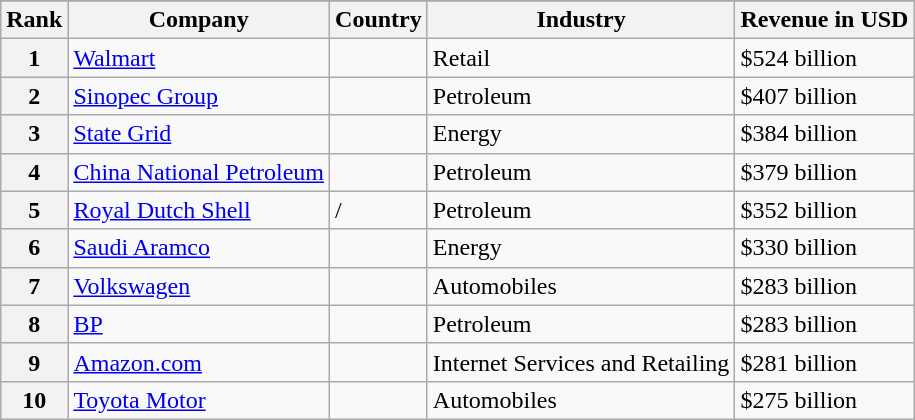<table class="wikitable sortable plainrowheaders">
<tr>
</tr>
<tr>
<th scope="col">Rank</th>
<th scope="col">Company</th>
<th scope="col">Country</th>
<th scope="col">Industry</th>
<th scope="col">Revenue in USD</th>
</tr>
<tr>
<th scope="row">1</th>
<td><a href='#'>Walmart</a></td>
<td></td>
<td>Retail</td>
<td>$524 billion</td>
</tr>
<tr>
<th scope="row">2</th>
<td><a href='#'>Sinopec Group</a></td>
<td></td>
<td>Petroleum</td>
<td>$407 billion</td>
</tr>
<tr>
<th scope="row">3</th>
<td><a href='#'>State Grid</a></td>
<td></td>
<td>Energy</td>
<td>$384 billion</td>
</tr>
<tr>
<th scope="row">4</th>
<td><a href='#'>China National Petroleum</a></td>
<td></td>
<td>Petroleum</td>
<td>$379 billion</td>
</tr>
<tr>
<th scope="row">5</th>
<td><a href='#'>Royal Dutch Shell</a></td>
<td> / </td>
<td>Petroleum</td>
<td>$352 billion</td>
</tr>
<tr>
<th scope="row">6</th>
<td><a href='#'>Saudi Aramco</a></td>
<td></td>
<td>Energy</td>
<td>$330 billion</td>
</tr>
<tr>
<th scope="row">7</th>
<td><a href='#'>Volkswagen</a></td>
<td></td>
<td>Automobiles</td>
<td>$283 billion</td>
</tr>
<tr>
<th scope="row">8</th>
<td><a href='#'>BP</a></td>
<td></td>
<td>Petroleum</td>
<td>$283 billion</td>
</tr>
<tr>
<th scope="row">9</th>
<td><a href='#'>Amazon.com</a></td>
<td></td>
<td>Internet Services and Retailing</td>
<td>$281 billion</td>
</tr>
<tr>
<th scope="row">10</th>
<td><a href='#'>Toyota Motor</a></td>
<td></td>
<td>Automobiles</td>
<td>$275 billion</td>
</tr>
</table>
